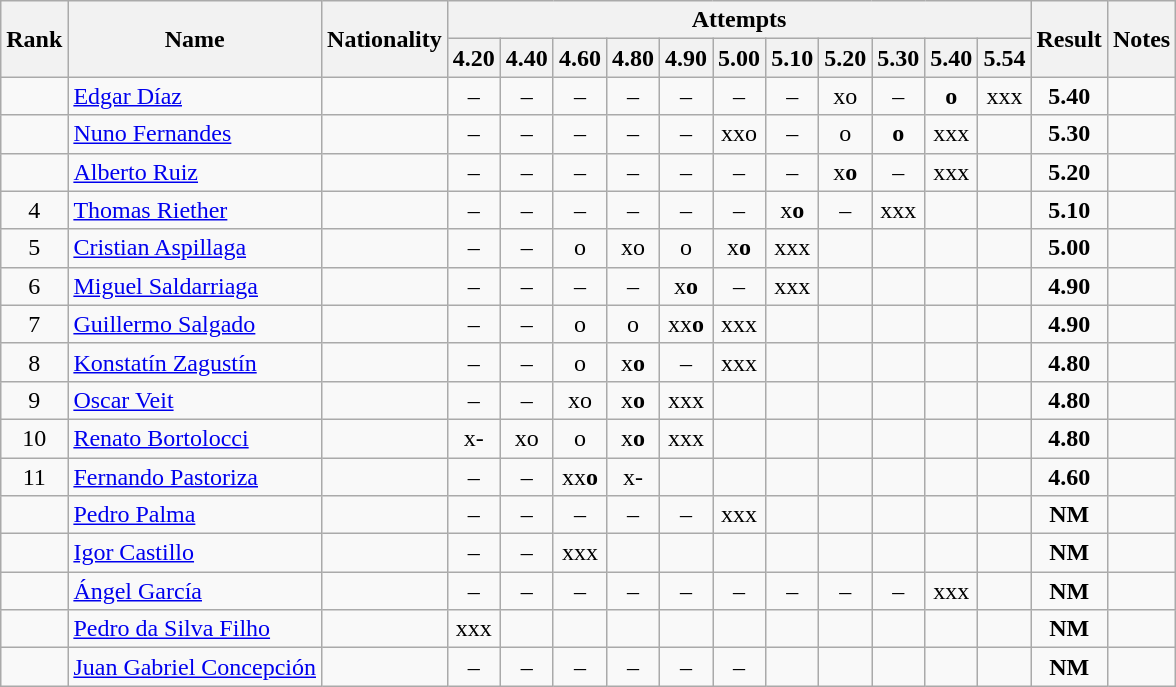<table class="wikitable sortable" style="text-align:center">
<tr>
<th rowspan=2>Rank</th>
<th rowspan=2>Name</th>
<th rowspan=2>Nationality</th>
<th colspan=11>Attempts</th>
<th rowspan=2>Result</th>
<th rowspan=2>Notes</th>
</tr>
<tr>
<th>4.20</th>
<th>4.40</th>
<th>4.60</th>
<th>4.80</th>
<th>4.90</th>
<th>5.00</th>
<th>5.10</th>
<th>5.20</th>
<th>5.30</th>
<th>5.40</th>
<th>5.54</th>
</tr>
<tr>
<td align=center></td>
<td align=left><a href='#'>Edgar Díaz</a></td>
<td align=left></td>
<td>–</td>
<td>–</td>
<td>–</td>
<td>–</td>
<td>–</td>
<td>–</td>
<td>–</td>
<td>xo</td>
<td>–</td>
<td><strong>o</strong></td>
<td>xxx</td>
<td><strong>5.40</strong></td>
<td></td>
</tr>
<tr>
<td align=center></td>
<td align=left><a href='#'>Nuno Fernandes</a></td>
<td align=left></td>
<td>–</td>
<td>–</td>
<td>–</td>
<td>–</td>
<td>–</td>
<td>xxo</td>
<td>–</td>
<td>o</td>
<td><strong>o</strong></td>
<td>xxx</td>
<td></td>
<td><strong>5.30</strong></td>
<td></td>
</tr>
<tr>
<td align=center></td>
<td align=left><a href='#'>Alberto Ruiz</a></td>
<td align=left></td>
<td>–</td>
<td>–</td>
<td>–</td>
<td>–</td>
<td>–</td>
<td>–</td>
<td>–</td>
<td>x<strong>o</strong></td>
<td>–</td>
<td>xxx</td>
<td></td>
<td><strong>5.20</strong></td>
<td></td>
</tr>
<tr>
<td align=center>4</td>
<td align=left><a href='#'>Thomas Riether</a></td>
<td align=left></td>
<td>–</td>
<td>–</td>
<td>–</td>
<td>–</td>
<td>–</td>
<td>–</td>
<td>x<strong>o</strong></td>
<td>–</td>
<td>xxx</td>
<td></td>
<td></td>
<td><strong>5.10</strong></td>
<td></td>
</tr>
<tr>
<td align=center>5</td>
<td align=left><a href='#'>Cristian Aspillaga</a></td>
<td align=left></td>
<td>–</td>
<td>–</td>
<td>o</td>
<td>xo</td>
<td>o</td>
<td>x<strong>o</strong></td>
<td>xxx</td>
<td></td>
<td></td>
<td></td>
<td></td>
<td><strong>5.00</strong></td>
<td></td>
</tr>
<tr>
<td align=center>6</td>
<td align=left><a href='#'>Miguel Saldarriaga</a></td>
<td align=left></td>
<td>–</td>
<td>–</td>
<td>–</td>
<td>–</td>
<td>x<strong>o</strong></td>
<td>–</td>
<td>xxx</td>
<td></td>
<td></td>
<td></td>
<td></td>
<td><strong>4.90</strong></td>
<td></td>
</tr>
<tr>
<td align=center>7</td>
<td align=left><a href='#'>Guillermo Salgado</a></td>
<td align=left></td>
<td>–</td>
<td>–</td>
<td>o</td>
<td>o</td>
<td>xx<strong>o</strong></td>
<td>xxx</td>
<td></td>
<td></td>
<td></td>
<td></td>
<td></td>
<td><strong>4.90</strong></td>
<td></td>
</tr>
<tr>
<td align=center>8</td>
<td align=left><a href='#'>Konstatín Zagustín</a></td>
<td align=left></td>
<td>–</td>
<td>–</td>
<td>o</td>
<td>x<strong>o</strong></td>
<td>–</td>
<td>xxx</td>
<td></td>
<td></td>
<td></td>
<td></td>
<td></td>
<td><strong>4.80</strong></td>
<td></td>
</tr>
<tr>
<td align=center>9</td>
<td align=left><a href='#'>Oscar Veit</a></td>
<td align=left></td>
<td>–</td>
<td>–</td>
<td>xo</td>
<td>x<strong>o</strong></td>
<td>xxx</td>
<td></td>
<td></td>
<td></td>
<td></td>
<td></td>
<td></td>
<td><strong>4.80</strong></td>
<td></td>
</tr>
<tr>
<td align=center>10</td>
<td align=left><a href='#'>Renato Bortolocci</a></td>
<td align=left></td>
<td>x-</td>
<td>xo</td>
<td>o</td>
<td>x<strong>o</strong></td>
<td>xxx</td>
<td></td>
<td></td>
<td></td>
<td></td>
<td></td>
<td></td>
<td><strong>4.80</strong></td>
<td></td>
</tr>
<tr>
<td align=center>11</td>
<td align=left><a href='#'>Fernando Pastoriza</a></td>
<td align=left></td>
<td>–</td>
<td>–</td>
<td>xx<strong>o</strong></td>
<td>x-</td>
<td></td>
<td></td>
<td></td>
<td></td>
<td></td>
<td></td>
<td></td>
<td><strong>4.60</strong></td>
<td></td>
</tr>
<tr>
<td align=center></td>
<td align=left><a href='#'>Pedro Palma</a></td>
<td align=left></td>
<td>–</td>
<td>–</td>
<td>–</td>
<td>–</td>
<td>–</td>
<td>xxx</td>
<td></td>
<td></td>
<td></td>
<td></td>
<td></td>
<td><strong>NM</strong></td>
<td></td>
</tr>
<tr>
<td align=center></td>
<td align=left><a href='#'>Igor Castillo</a></td>
<td align=left></td>
<td>–</td>
<td>–</td>
<td>xxx</td>
<td></td>
<td></td>
<td></td>
<td></td>
<td></td>
<td></td>
<td></td>
<td></td>
<td><strong>NM</strong></td>
<td></td>
</tr>
<tr>
<td align=center></td>
<td align=left><a href='#'>Ángel García</a></td>
<td align=left></td>
<td>–</td>
<td>–</td>
<td>–</td>
<td>–</td>
<td>–</td>
<td>–</td>
<td>–</td>
<td>–</td>
<td>–</td>
<td>xxx</td>
<td></td>
<td><strong>NM</strong></td>
<td></td>
</tr>
<tr>
<td align=center></td>
<td align=left><a href='#'>Pedro da Silva Filho</a></td>
<td align=left></td>
<td>xxx</td>
<td></td>
<td></td>
<td></td>
<td></td>
<td></td>
<td></td>
<td></td>
<td></td>
<td></td>
<td></td>
<td><strong>NM</strong></td>
<td></td>
</tr>
<tr>
<td align=center></td>
<td align=left><a href='#'>Juan Gabriel Concepción</a></td>
<td align=left></td>
<td>–</td>
<td>–</td>
<td>–</td>
<td>–</td>
<td>–</td>
<td>–</td>
<td></td>
<td></td>
<td></td>
<td></td>
<td></td>
<td><strong>NM</strong></td>
<td></td>
</tr>
</table>
